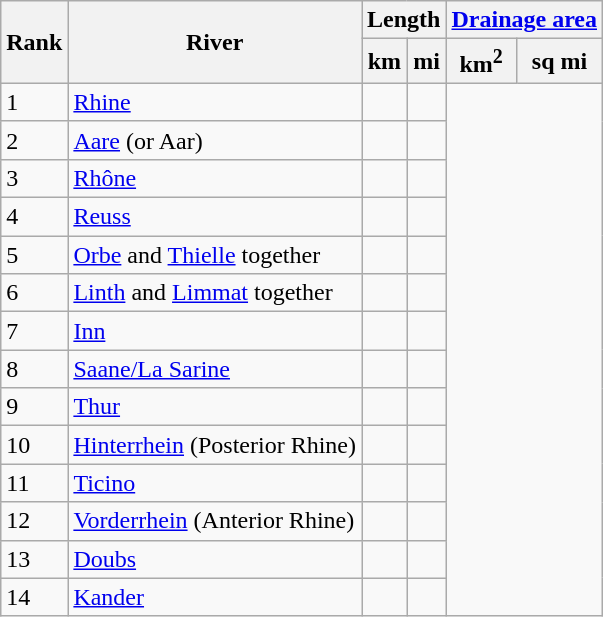<table class="wikitable sortable">
<tr>
<th rowspan=2>Rank</th>
<th rowspan=2>River</th>
<th colspan=2>Length</th>
<th colspan=2><a href='#'>Drainage area</a></th>
</tr>
<tr>
<th>km</th>
<th>mi</th>
<th>km<sup>2</sup></th>
<th>sq mi</th>
</tr>
<tr>
<td>1</td>
<td><a href='#'>Rhine</a></td>
<td></td>
<td></td>
</tr>
<tr>
<td>2</td>
<td><a href='#'>Aare</a> (or Aar)</td>
<td></td>
<td></td>
</tr>
<tr>
<td>3</td>
<td><a href='#'>Rhône</a></td>
<td></td>
<td></td>
</tr>
<tr>
<td>4</td>
<td><a href='#'>Reuss</a></td>
<td></td>
<td></td>
</tr>
<tr>
<td>5</td>
<td><a href='#'>Orbe</a> and <a href='#'>Thielle</a> together</td>
<td></td>
<td></td>
</tr>
<tr>
<td>6</td>
<td><a href='#'>Linth</a> and <a href='#'>Limmat</a> together</td>
<td></td>
<td></td>
</tr>
<tr>
<td>7</td>
<td><a href='#'>Inn</a></td>
<td></td>
<td></td>
</tr>
<tr>
<td>8</td>
<td><a href='#'>Saane/La Sarine</a></td>
<td></td>
<td></td>
</tr>
<tr>
<td>9</td>
<td><a href='#'>Thur</a></td>
<td></td>
<td></td>
</tr>
<tr>
<td>10</td>
<td><a href='#'>Hinterrhein</a> (Posterior Rhine)</td>
<td></td>
<td></td>
</tr>
<tr>
<td>11</td>
<td><a href='#'>Ticino</a></td>
<td></td>
<td></td>
</tr>
<tr>
<td>12</td>
<td><a href='#'>Vorderrhein</a> (Anterior Rhine)</td>
<td></td>
<td></td>
</tr>
<tr>
<td>13</td>
<td><a href='#'>Doubs</a></td>
<td></td>
<td></td>
</tr>
<tr>
<td>14</td>
<td><a href='#'>Kander</a></td>
<td></td>
<td></td>
</tr>
</table>
